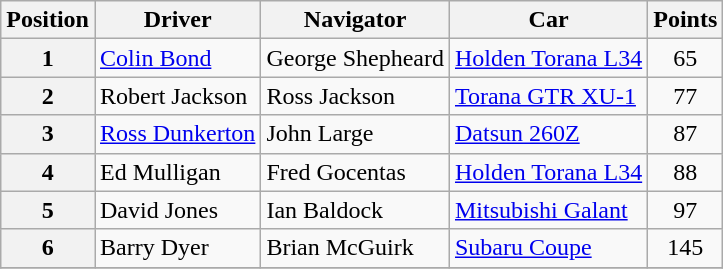<table class="wikitable" border="1">
<tr>
<th>Position</th>
<th>Driver</th>
<th>Navigator</th>
<th>Car</th>
<th>Points</th>
</tr>
<tr>
<th>1</th>
<td><a href='#'>Colin Bond</a></td>
<td>George Shepheard</td>
<td><a href='#'>Holden Torana L34</a></td>
<td align="center">65</td>
</tr>
<tr>
<th>2</th>
<td>Robert Jackson</td>
<td>Ross Jackson</td>
<td><a href='#'>Torana GTR XU-1</a></td>
<td align="center">77</td>
</tr>
<tr>
<th>3</th>
<td><a href='#'>Ross Dunkerton</a></td>
<td>John Large</td>
<td><a href='#'>Datsun 260Z</a></td>
<td align="center">87</td>
</tr>
<tr>
<th>4</th>
<td>Ed Mulligan</td>
<td>Fred Gocentas</td>
<td><a href='#'>Holden Torana L34</a></td>
<td align="center">88</td>
</tr>
<tr>
<th>5</th>
<td>David Jones</td>
<td>Ian Baldock</td>
<td><a href='#'>Mitsubishi Galant</a></td>
<td align="center">97</td>
</tr>
<tr>
<th>6</th>
<td>Barry Dyer</td>
<td>Brian McGuirk</td>
<td><a href='#'>Subaru Coupe</a></td>
<td align="center">145</td>
</tr>
<tr>
</tr>
</table>
